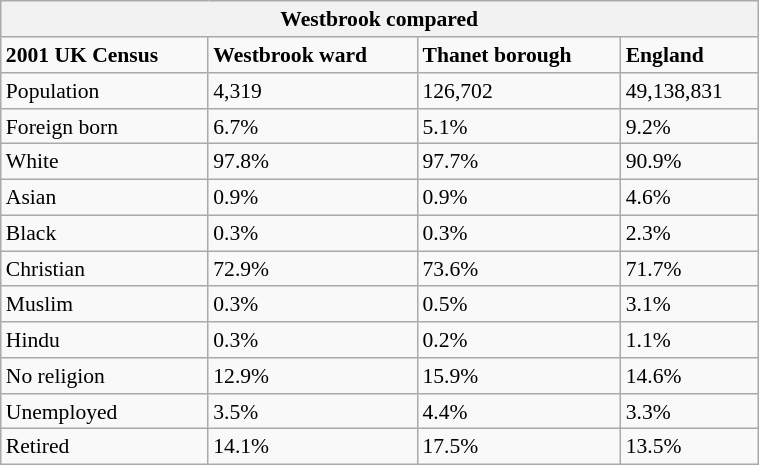<table class="wikitable" id="toc" style="float: right; margin-left: 2em; width: 40%; font-size: 90%;" cellspacing="2">
<tr>
<th colspan="4"><strong>Westbrook compared</strong></th>
</tr>
<tr>
<td><strong>2001 UK Census</strong></td>
<td><strong>Westbrook ward</strong></td>
<td><strong>Thanet borough</strong></td>
<td><strong>England</strong></td>
</tr>
<tr>
<td>Population</td>
<td>4,319</td>
<td>126,702</td>
<td>49,138,831</td>
</tr>
<tr>
<td>Foreign born</td>
<td>6.7%</td>
<td>5.1%</td>
<td>9.2%</td>
</tr>
<tr>
<td>White</td>
<td>97.8%</td>
<td>97.7%</td>
<td>90.9%</td>
</tr>
<tr>
<td>Asian</td>
<td>0.9%</td>
<td>0.9%</td>
<td>4.6%</td>
</tr>
<tr>
<td>Black</td>
<td>0.3%</td>
<td>0.3%</td>
<td>2.3%</td>
</tr>
<tr>
<td>Christian</td>
<td>72.9%</td>
<td>73.6%</td>
<td>71.7%</td>
</tr>
<tr>
<td>Muslim</td>
<td>0.3%</td>
<td>0.5%</td>
<td>3.1%</td>
</tr>
<tr>
<td>Hindu</td>
<td>0.3%</td>
<td>0.2%</td>
<td>1.1%</td>
</tr>
<tr>
<td>No religion</td>
<td>12.9%</td>
<td>15.9%</td>
<td>14.6%</td>
</tr>
<tr>
<td>Unemployed</td>
<td>3.5%</td>
<td>4.4%</td>
<td>3.3%</td>
</tr>
<tr>
<td>Retired</td>
<td>14.1%</td>
<td>17.5%</td>
<td>13.5%</td>
</tr>
</table>
